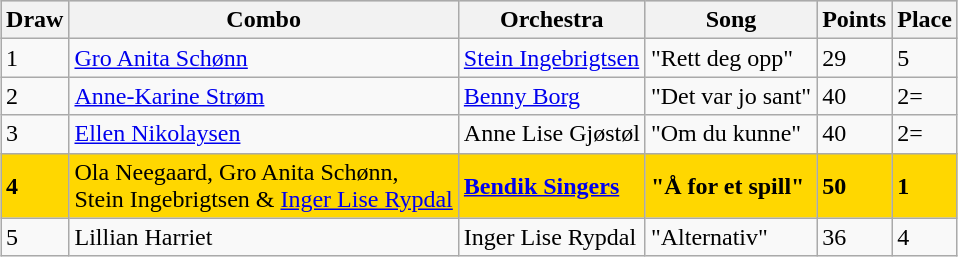<table class="sortable wikitable" style="margin: 1em auto 1em auto">
<tr bgcolor="#CCCCCC">
<th>Draw</th>
<th>Combo</th>
<th>Orchestra</th>
<th>Song</th>
<th>Points</th>
<th>Place</th>
</tr>
<tr>
<td>1</td>
<td><a href='#'>Gro Anita Schønn</a></td>
<td><a href='#'>Stein Ingebrigtsen</a></td>
<td>"Rett deg opp"</td>
<td>29</td>
<td>5</td>
</tr>
<tr>
<td>2</td>
<td><a href='#'>Anne-Karine Strøm</a></td>
<td><a href='#'>Benny Borg</a></td>
<td>"Det var jo sant"</td>
<td>40</td>
<td>2=</td>
</tr>
<tr>
<td>3</td>
<td><a href='#'>Ellen Nikolaysen</a></td>
<td>Anne Lise Gjøstøl</td>
<td>"Om du kunne"</td>
<td>40</td>
<td>2=</td>
</tr>
<tr bgcolor="#FFD700">
<td><strong>4</strong></td>
<td>Ola Neegaard, Gro Anita Schønn,<br>Stein Ingebrigtsen & <a href='#'>Inger Lise Rypdal</a></td>
<td><strong><a href='#'>Bendik Singers</a></strong></td>
<td><strong>"Å for et spill"</strong></td>
<td><strong>50</strong></td>
<td><strong>1</strong></td>
</tr>
<tr>
<td>5</td>
<td>Lillian Harriet</td>
<td>Inger Lise Rypdal</td>
<td>"Alternativ"</td>
<td>36</td>
<td>4</td>
</tr>
</table>
